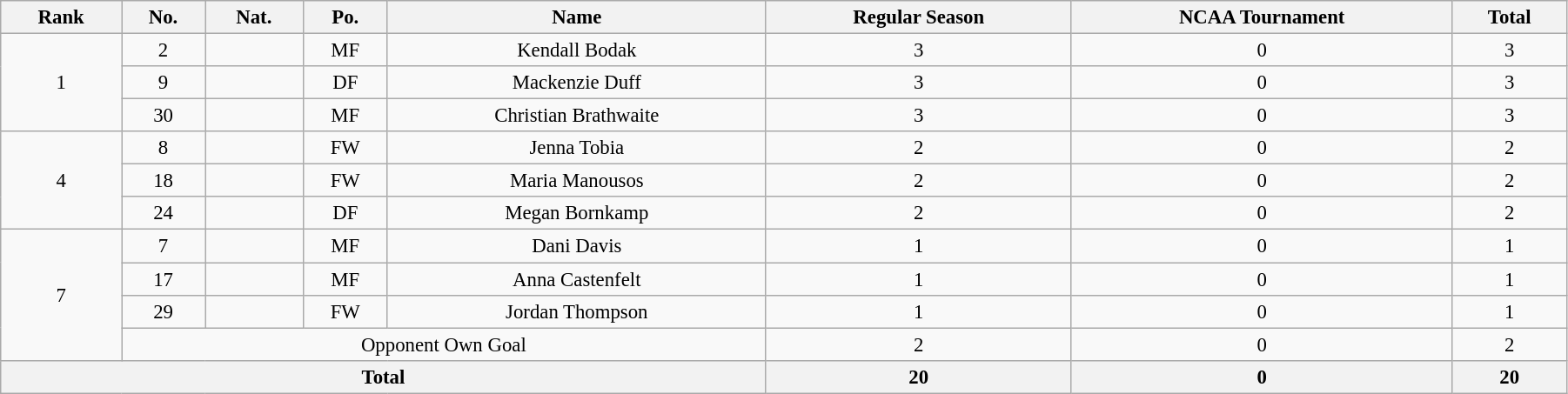<table class="wikitable" style="text-align:center; font-size:95%; width:95%;">
<tr>
<th>Rank</th>
<th>No.</th>
<th>Nat.</th>
<th>Po.</th>
<th>Name</th>
<th>Regular Season</th>
<th>NCAA Tournament</th>
<th>Total</th>
</tr>
<tr>
<td rowspan=3>1</td>
<td>2</td>
<td></td>
<td>MF</td>
<td>Kendall Bodak</td>
<td>3</td>
<td>0</td>
<td>3</td>
</tr>
<tr>
<td>9</td>
<td></td>
<td>DF</td>
<td>Mackenzie Duff</td>
<td>3</td>
<td>0</td>
<td>3</td>
</tr>
<tr>
<td>30</td>
<td></td>
<td>MF</td>
<td>Christian Brathwaite</td>
<td>3</td>
<td>0</td>
<td>3</td>
</tr>
<tr>
<td rowspan=3>4</td>
<td>8</td>
<td></td>
<td>FW</td>
<td>Jenna Tobia</td>
<td>2</td>
<td>0</td>
<td>2</td>
</tr>
<tr>
<td>18</td>
<td></td>
<td>FW</td>
<td>Maria Manousos</td>
<td>2</td>
<td>0</td>
<td>2</td>
</tr>
<tr>
<td>24</td>
<td></td>
<td>DF</td>
<td>Megan Bornkamp</td>
<td>2</td>
<td>0</td>
<td>2</td>
</tr>
<tr>
<td rowspan=4>7</td>
<td>7</td>
<td></td>
<td>MF</td>
<td>Dani Davis</td>
<td>1</td>
<td>0</td>
<td>1</td>
</tr>
<tr>
<td>17</td>
<td></td>
<td>MF</td>
<td>Anna Castenfelt</td>
<td>1</td>
<td>0</td>
<td>1</td>
</tr>
<tr>
<td>29</td>
<td></td>
<td>FW</td>
<td>Jordan Thompson</td>
<td>1</td>
<td>0</td>
<td>1</td>
</tr>
<tr>
<td colspan=4>Opponent Own Goal</td>
<td>2</td>
<td>0</td>
<td>2</td>
</tr>
<tr>
<th colspan=5>Total</th>
<th>20</th>
<th>0</th>
<th>20</th>
</tr>
</table>
